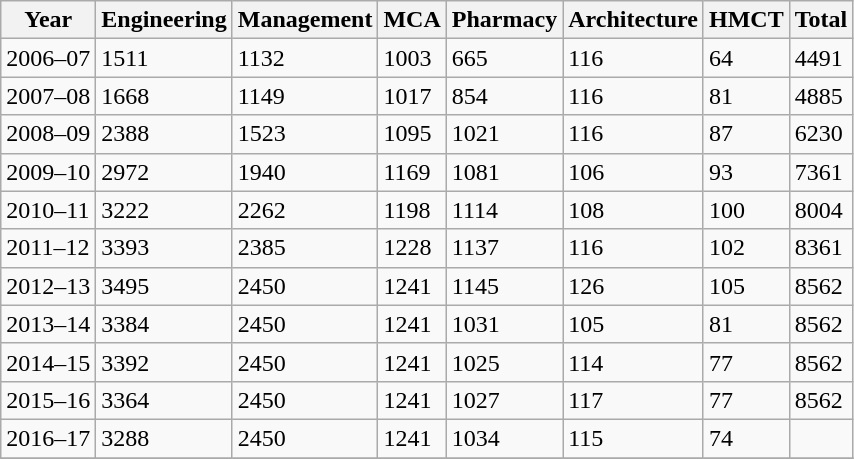<table class="wikitable sortable">
<tr>
<th>Year</th>
<th>Engineering</th>
<th>Management</th>
<th>MCA</th>
<th>Pharmacy</th>
<th>Architecture</th>
<th>HMCT</th>
<th>Total</th>
</tr>
<tr>
<td>2006–07</td>
<td>1511</td>
<td>1132</td>
<td>1003</td>
<td>665</td>
<td>116</td>
<td>64</td>
<td>4491</td>
</tr>
<tr>
<td>2007–08</td>
<td>1668</td>
<td>1149</td>
<td>1017</td>
<td>854</td>
<td>116</td>
<td>81</td>
<td>4885</td>
</tr>
<tr>
<td>2008–09</td>
<td>2388</td>
<td>1523</td>
<td>1095</td>
<td>1021</td>
<td>116</td>
<td>87</td>
<td>6230</td>
</tr>
<tr>
<td>2009–10</td>
<td>2972</td>
<td>1940</td>
<td>1169</td>
<td>1081</td>
<td>106</td>
<td>93</td>
<td>7361</td>
</tr>
<tr>
<td>2010–11</td>
<td>3222</td>
<td>2262</td>
<td>1198</td>
<td>1114</td>
<td>108</td>
<td>100</td>
<td>8004</td>
</tr>
<tr>
<td>2011–12</td>
<td>3393</td>
<td>2385</td>
<td>1228</td>
<td>1137</td>
<td>116</td>
<td>102</td>
<td>8361</td>
</tr>
<tr>
<td>2012–13</td>
<td>3495</td>
<td>2450</td>
<td>1241</td>
<td>1145</td>
<td>126</td>
<td>105</td>
<td>8562</td>
</tr>
<tr>
<td>2013–14</td>
<td>3384</td>
<td>2450</td>
<td>1241</td>
<td>1031</td>
<td>105</td>
<td>81</td>
<td>8562</td>
</tr>
<tr>
<td>2014–15</td>
<td>3392</td>
<td>2450</td>
<td>1241</td>
<td>1025</td>
<td>114</td>
<td>77</td>
<td>8562</td>
</tr>
<tr>
<td>2015–16</td>
<td>3364</td>
<td>2450</td>
<td>1241</td>
<td>1027</td>
<td>117</td>
<td>77</td>
<td>8562</td>
</tr>
<tr>
<td>2016–17</td>
<td>3288</td>
<td>2450</td>
<td>1241</td>
<td>1034</td>
<td>115</td>
<td>74</td>
<td 8562></td>
</tr>
<tr>
</tr>
</table>
